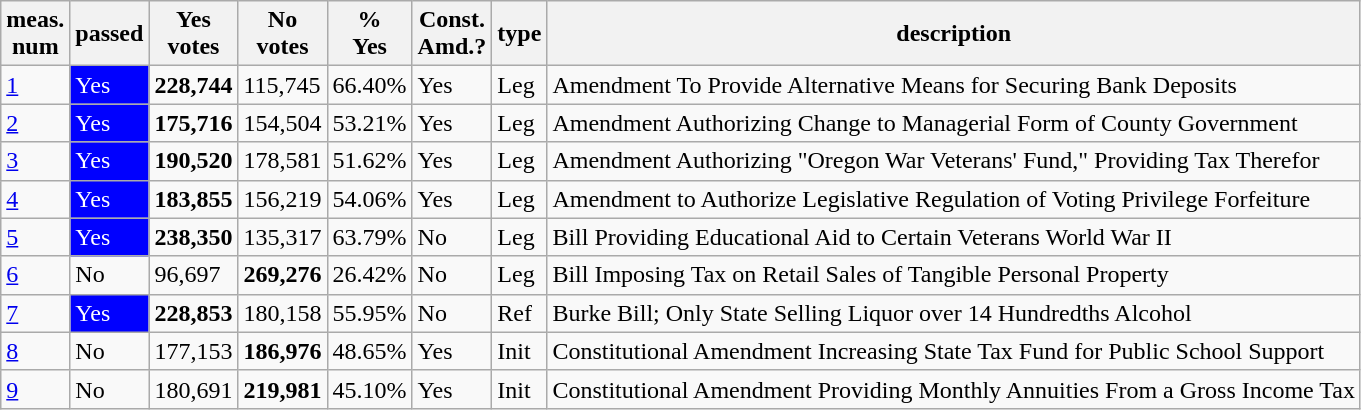<table class="wikitable sortable">
<tr>
<th>meas.<br>num</th>
<th>passed</th>
<th>Yes<br>votes</th>
<th>No<br>votes</th>
<th>%<br>Yes</th>
<th>Const.<br>Amd.?</th>
<th>type</th>
<th>description</th>
</tr>
<tr>
<td><a href='#'>1</a></td>
<td style="background:blue;color:white">Yes</td>
<td><strong>228,744</strong></td>
<td>115,745</td>
<td>66.40%</td>
<td>Yes</td>
<td>Leg</td>
<td>Amendment To Provide Alternative Means for Securing Bank Deposits</td>
</tr>
<tr>
<td><a href='#'>2</a></td>
<td style="background:blue;color:white">Yes</td>
<td><strong>175,716</strong></td>
<td>154,504</td>
<td>53.21%</td>
<td>Yes</td>
<td>Leg</td>
<td>Amendment Authorizing Change to Managerial Form of County Government</td>
</tr>
<tr>
<td><a href='#'>3</a></td>
<td style="background:blue;color:white">Yes</td>
<td><strong>190,520</strong></td>
<td>178,581</td>
<td>51.62%</td>
<td>Yes</td>
<td>Leg</td>
<td>Amendment Authorizing "Oregon War Veterans' Fund," Providing Tax Therefor</td>
</tr>
<tr>
<td><a href='#'>4</a></td>
<td style="background:blue;color:white">Yes</td>
<td><strong>183,855</strong></td>
<td>156,219</td>
<td>54.06%</td>
<td>Yes</td>
<td>Leg</td>
<td>Amendment to Authorize Legislative Regulation of Voting Privilege Forfeiture</td>
</tr>
<tr>
<td><a href='#'>5</a></td>
<td style="background:blue;color:white">Yes</td>
<td><strong>238,350</strong></td>
<td>135,317</td>
<td>63.79%</td>
<td>No</td>
<td>Leg</td>
<td>Bill Providing Educational Aid to Certain Veterans World War II</td>
</tr>
<tr>
<td><a href='#'>6</a></td>
<td>No</td>
<td>96,697</td>
<td><strong>269,276</strong></td>
<td>26.42%</td>
<td>No</td>
<td>Leg</td>
<td>Bill Imposing Tax on Retail Sales of Tangible Personal Property</td>
</tr>
<tr>
<td><a href='#'>7</a></td>
<td style="background:blue;color:white">Yes</td>
<td><strong>228,853</strong></td>
<td>180,158</td>
<td>55.95%</td>
<td>No</td>
<td>Ref</td>
<td>Burke Bill; Only State Selling Liquor over 14 Hundredths Alcohol</td>
</tr>
<tr>
<td><a href='#'>8</a></td>
<td>No</td>
<td>177,153</td>
<td><strong>186,976</strong></td>
<td>48.65%</td>
<td>Yes</td>
<td>Init</td>
<td>Constitutional Amendment Increasing State Tax Fund for Public School Support</td>
</tr>
<tr>
<td><a href='#'>9</a></td>
<td>No</td>
<td>180,691</td>
<td><strong>219,981</strong></td>
<td>45.10%</td>
<td>Yes</td>
<td>Init</td>
<td>Constitutional Amendment Providing Monthly Annuities From a Gross Income Tax</td>
</tr>
</table>
